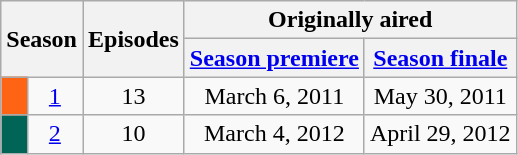<table class="wikitable">
<tr>
<th colspan=2 rowspan=2>Season</th>
<th rowspan=2>Episodes</th>
<th colspan=2>Originally aired</th>
</tr>
<tr>
<th><a href='#'>Season premiere</a></th>
<th><a href='#'>Season finale</a></th>
</tr>
<tr>
<td bgcolor="#FF6314"></td>
<td align=center><a href='#'>1</a></td>
<td align=center>13</td>
<td align=center>March 6, 2011</td>
<td align=center>May 30, 2011</td>
</tr>
<tr>
<td bgcolor="#006556"></td>
<td align=center><a href='#'>2</a></td>
<td align=center>10</td>
<td align=center>March 4, 2012</td>
<td align=center>April 29, 2012</td>
</tr>
</table>
